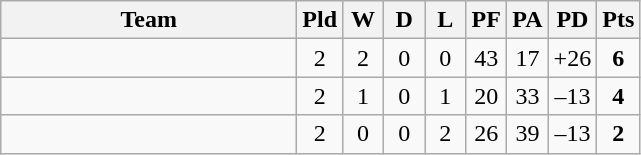<table class="wikitable" style="text-align:center;">
<tr>
<th width=190>Team</th>
<th width=20 abbr="Played">Pld</th>
<th width=20 abbr="Won">W</th>
<th width=20 abbr="Drawn">D</th>
<th width=20 abbr="Lost">L</th>
<th width=20 abbr="Points for">PF</th>
<th width=20 abbr="Points against">PA</th>
<th width=25 abbr="Points difference">PD</th>
<th width=20 abbr="Points">Pts</th>
</tr>
<tr>
<td align=left></td>
<td>2</td>
<td>2</td>
<td>0</td>
<td>0</td>
<td>43</td>
<td>17</td>
<td>+26</td>
<td><strong>6</strong></td>
</tr>
<tr>
<td align=left></td>
<td>2</td>
<td>1</td>
<td>0</td>
<td>1</td>
<td>20</td>
<td>33</td>
<td>–13</td>
<td><strong>4</strong></td>
</tr>
<tr>
<td align=left></td>
<td>2</td>
<td>0</td>
<td>0</td>
<td>2</td>
<td>26</td>
<td>39</td>
<td>–13</td>
<td><strong>2</strong></td>
</tr>
</table>
